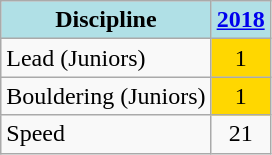<table class="wikitable" style="text-align: center">
<tr>
<th style="background: #b0e0e6">Discipline</th>
<th style="background: #b0e0e6"><a href='#'>2018</a></th>
</tr>
<tr>
<td align="left">Lead (Juniors)</td>
<td style="background: gold">1</td>
</tr>
<tr>
<td align="left">Bouldering (Juniors)</td>
<td style="background: gold">1</td>
</tr>
<tr>
<td align="left">Speed</td>
<td>21</td>
</tr>
</table>
